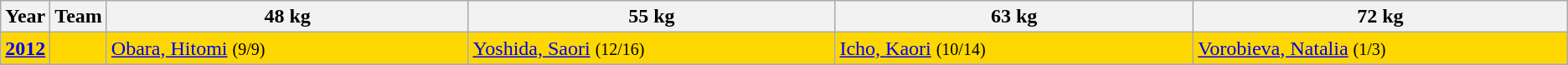<table class="wikitable sortable">
<tr>
<th>Year</th>
<th>Team</th>
<th width=450>48 kg</th>
<th width=450>55 kg</th>
<th width=450>63 kg</th>
<th width=450>72 kg</th>
</tr>
<tr>
<td bgcolor="GOLD"><strong><a href='#'>2012</a></strong></td>
<td bgcolor="GOLD"></td>
<td bgcolor="GOLD"> <a href='#'>Obara, Hitomi</a> <small>(9/9)</small></td>
<td bgcolor="GOLD"> <a href='#'>Yoshida, Saori</a>  <small>(12/16)</small></td>
<td bgcolor="GOLD"> <a href='#'>Icho, Kaori</a> <small>(10/14)</small></td>
<td bgcolor="GOLD"> <a href='#'>Vorobieva, Natalia</a> <small>(1/3)</small></td>
</tr>
<tr>
</tr>
</table>
